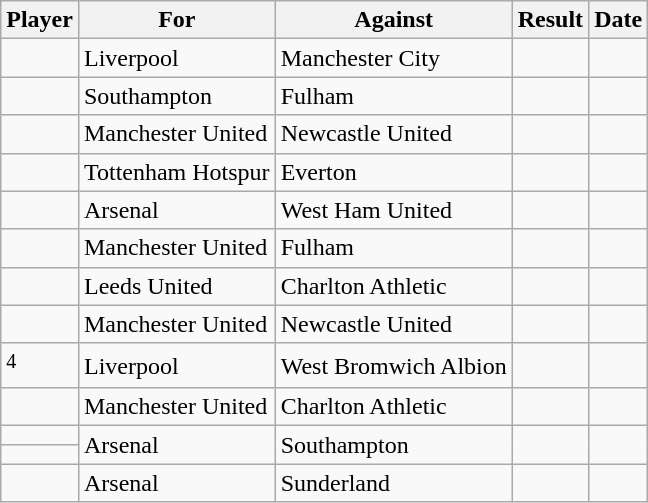<table class="wikitable sortable">
<tr>
<th>Player</th>
<th>For</th>
<th>Against</th>
<th align=center>Result</th>
<th>Date</th>
</tr>
<tr>
<td></td>
<td>Liverpool</td>
<td>Manchester City</td>
<td align="center"></td>
<td></td>
</tr>
<tr>
<td></td>
<td>Southampton</td>
<td>Fulham</td>
<td align="center"></td>
<td></td>
</tr>
<tr>
<td></td>
<td>Manchester United</td>
<td>Newcastle United</td>
<td align="center"></td>
<td></td>
</tr>
<tr>
<td></td>
<td>Tottenham Hotspur</td>
<td>Everton</td>
<td align="center"></td>
<td></td>
</tr>
<tr>
<td></td>
<td>Arsenal</td>
<td>West Ham United</td>
<td align="center"></td>
<td></td>
</tr>
<tr>
<td></td>
<td>Manchester United</td>
<td>Fulham</td>
<td align="center"></td>
<td></td>
</tr>
<tr>
<td></td>
<td>Leeds United</td>
<td>Charlton Athletic</td>
<td align="center"></td>
<td></td>
</tr>
<tr>
<td></td>
<td>Manchester United</td>
<td>Newcastle United</td>
<td align="center"></td>
<td></td>
</tr>
<tr>
<td><sup>4</sup></td>
<td>Liverpool</td>
<td>West Bromwich Albion</td>
<td align="center"></td>
<td></td>
</tr>
<tr>
<td></td>
<td>Manchester United</td>
<td>Charlton Athletic</td>
<td align="center"></td>
<td></td>
</tr>
<tr>
<td></td>
<td rowspan="2">Arsenal</td>
<td rowspan="2">Southampton</td>
<td rowspan="2" style="text-align:center;"></td>
<td rowspan="2"></td>
</tr>
<tr>
<td></td>
</tr>
<tr>
<td></td>
<td>Arsenal</td>
<td>Sunderland</td>
<td align="center"></td>
<td></td>
</tr>
</table>
